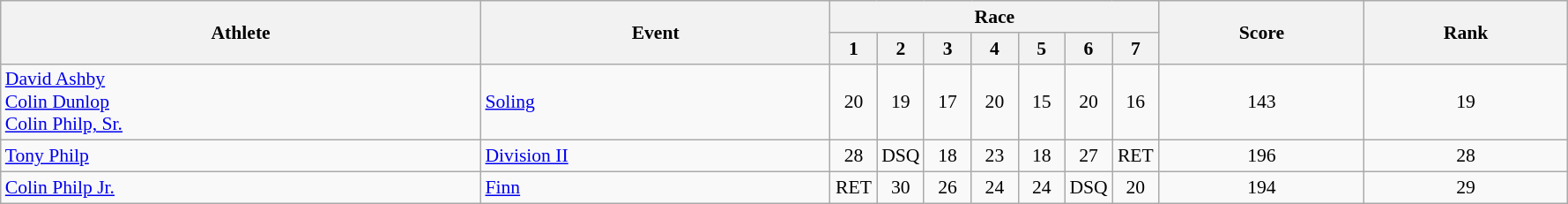<table class=wikitable style="font-size:90%">
<tr>
<th rowspan="2">Athlete</th>
<th rowspan="2">Event</th>
<th colspan="7">Race</th>
<th rowspan="2">Score</th>
<th rowspan="2">Rank</th>
</tr>
<tr>
<th width=3%>1</th>
<th width=3%>2</th>
<th width=3%>3</th>
<th width=3%>4</th>
<th width=3%>5</th>
<th width=3%>6</th>
<th width=3%>7</th>
</tr>
<tr>
<td><a href='#'>David Ashby</a> <br><a href='#'>Colin Dunlop</a><br><a href='#'>Colin Philp, Sr.</a></td>
<td><a href='#'>Soling</a></td>
<td align=center>20</td>
<td align=center>19</td>
<td align=center>17</td>
<td align=center>20</td>
<td align=center>15</td>
<td align=center>20</td>
<td align=center>16</td>
<td align=center>143</td>
<td align=center>19</td>
</tr>
<tr>
<td><a href='#'>Tony Philp</a></td>
<td><a href='#'>Division II</a></td>
<td align=center>28</td>
<td align=center>DSQ</td>
<td align=center>18</td>
<td align=center>23</td>
<td align=center>18</td>
<td align=center>27</td>
<td align=center>RET</td>
<td align=center>196</td>
<td align=center>28</td>
</tr>
<tr>
<td><a href='#'>Colin Philp Jr.</a></td>
<td><a href='#'>Finn</a></td>
<td align=center>RET</td>
<td align=center>30</td>
<td align=center>26</td>
<td align=center>24</td>
<td align=center>24</td>
<td align=center>DSQ</td>
<td align=center>20</td>
<td align=center>194</td>
<td align=center>29</td>
</tr>
</table>
